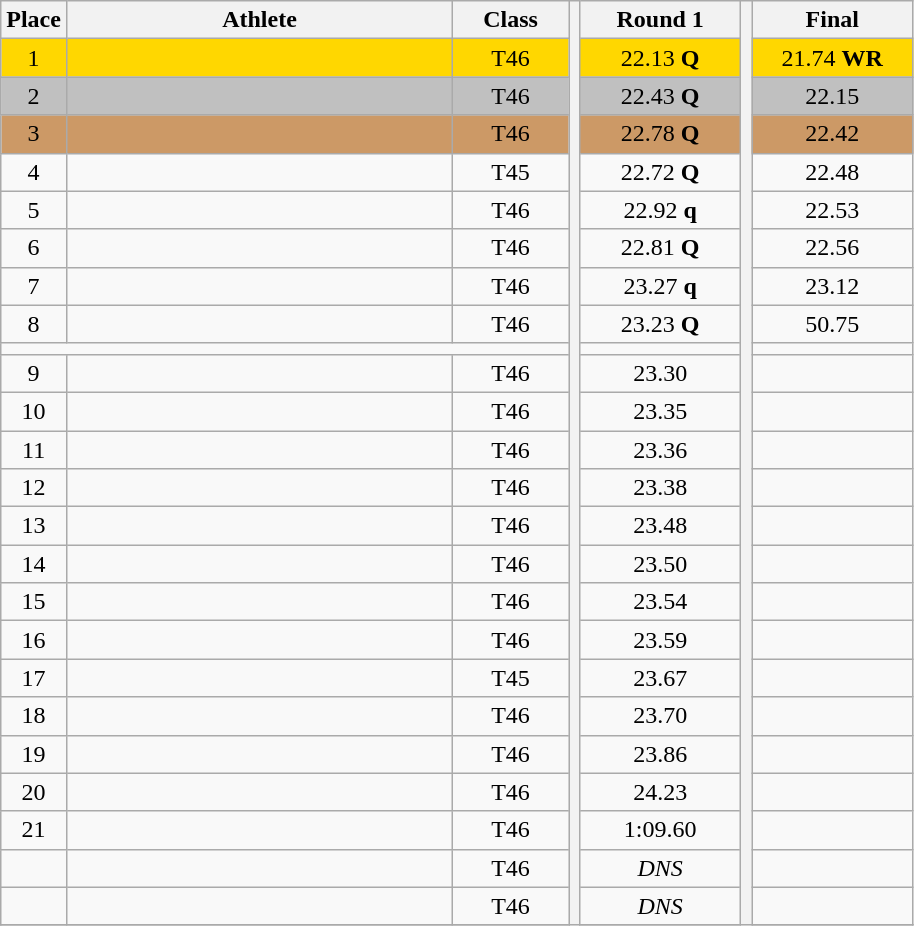<table class="wikitable" style="text-align:center">
<tr>
<th>Place</th>
<th width=250>Athlete</th>
<th width=70>Class</th>
<th rowspan=31></th>
<th width=100>Round 1</th>
<th rowspan=31></th>
<th width=100>Final</th>
</tr>
<tr bgcolor=gold>
<td>1</td>
<td align=left></td>
<td>T46</td>
<td>22.13 <strong>Q</strong></td>
<td>21.74 <strong>WR</strong></td>
</tr>
<tr bgcolor=silver>
<td>2</td>
<td align=left></td>
<td>T46</td>
<td>22.43 <strong>Q</strong></td>
<td>22.15</td>
</tr>
<tr bgcolor=cc9966>
<td>3</td>
<td align=left></td>
<td>T46</td>
<td>22.78 <strong>Q</strong></td>
<td>22.42</td>
</tr>
<tr>
<td>4</td>
<td align=left></td>
<td>T45</td>
<td>22.72 <strong>Q</strong></td>
<td>22.48</td>
</tr>
<tr>
<td>5</td>
<td align=left></td>
<td>T46</td>
<td>22.92 <strong>q</strong></td>
<td>22.53</td>
</tr>
<tr>
<td>6</td>
<td align=left></td>
<td>T46</td>
<td>22.81 <strong>Q</strong></td>
<td>22.56</td>
</tr>
<tr>
<td>7</td>
<td align=left></td>
<td>T46</td>
<td>23.27 <strong>q</strong></td>
<td>23.12</td>
</tr>
<tr>
<td>8</td>
<td align=left></td>
<td>T46</td>
<td>23.23 <strong>Q</strong></td>
<td>50.75</td>
</tr>
<tr>
<td colspan=10></td>
</tr>
<tr>
<td>9</td>
<td align=left></td>
<td>T46</td>
<td>23.30</td>
<td></td>
</tr>
<tr>
<td>10</td>
<td align=left></td>
<td>T46</td>
<td>23.35</td>
<td></td>
</tr>
<tr>
<td>11</td>
<td align=left></td>
<td>T46</td>
<td>23.36</td>
<td></td>
</tr>
<tr>
<td>12</td>
<td align=left></td>
<td>T46</td>
<td>23.38</td>
<td></td>
</tr>
<tr>
<td>13</td>
<td align=left></td>
<td>T46</td>
<td>23.48</td>
<td></td>
</tr>
<tr>
<td>14</td>
<td align=left></td>
<td>T46</td>
<td>23.50</td>
<td></td>
</tr>
<tr>
<td>15</td>
<td align=left></td>
<td>T46</td>
<td>23.54</td>
<td></td>
</tr>
<tr>
<td>16</td>
<td align=left></td>
<td>T46</td>
<td>23.59</td>
<td></td>
</tr>
<tr>
<td>17</td>
<td align=left></td>
<td>T45</td>
<td>23.67</td>
<td></td>
</tr>
<tr>
<td>18</td>
<td align=left></td>
<td>T46</td>
<td>23.70</td>
<td></td>
</tr>
<tr>
<td>19</td>
<td align=left></td>
<td>T46</td>
<td>23.86</td>
<td></td>
</tr>
<tr>
<td>20</td>
<td align=left></td>
<td>T46</td>
<td>24.23</td>
<td></td>
</tr>
<tr>
<td>21</td>
<td align=left></td>
<td>T46</td>
<td>1:09.60</td>
<td></td>
</tr>
<tr>
<td></td>
<td align=left></td>
<td>T46</td>
<td><em>DNS</em></td>
<td></td>
</tr>
<tr>
<td></td>
<td align=left></td>
<td>T46</td>
<td><em>DNS</em></td>
<td></td>
</tr>
<tr>
</tr>
</table>
